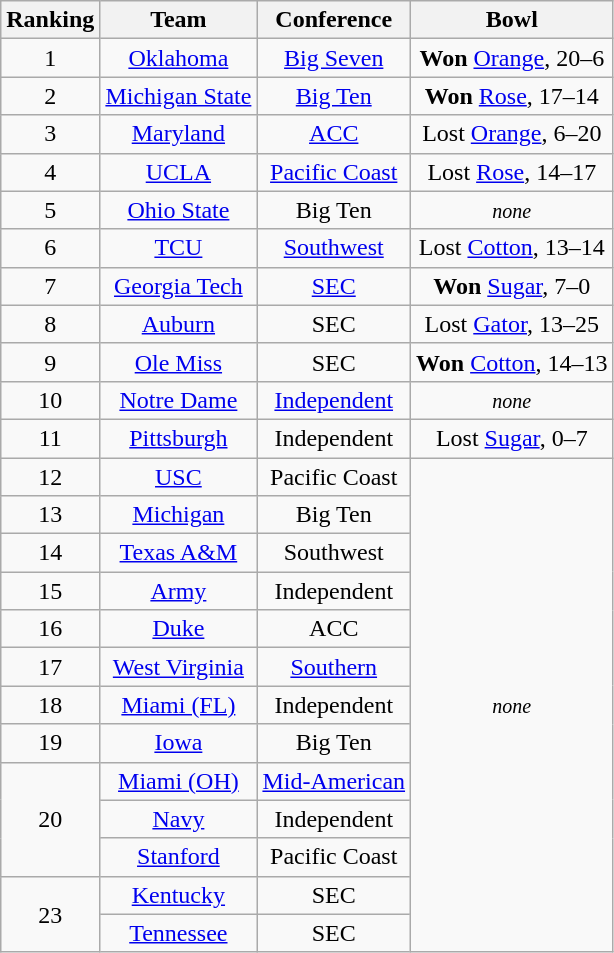<table class=wikitable style="text-align:center">
<tr>
<th>Ranking</th>
<th>Team</th>
<th>Conference</th>
<th>Bowl</th>
</tr>
<tr>
<td>1</td>
<td><a href='#'>Oklahoma</a></td>
<td><a href='#'>Big Seven</a></td>
<td><strong>Won</strong> <a href='#'>Orange</a>, 20–6</td>
</tr>
<tr>
<td>2</td>
<td><a href='#'>Michigan State</a></td>
<td><a href='#'>Big Ten</a></td>
<td><strong>Won</strong> <a href='#'>Rose</a>, 17–14</td>
</tr>
<tr>
<td>3</td>
<td><a href='#'>Maryland</a></td>
<td><a href='#'>ACC</a></td>
<td>Lost <a href='#'>Orange</a>, 6–20</td>
</tr>
<tr>
<td>4</td>
<td><a href='#'>UCLA</a></td>
<td><a href='#'>Pacific Coast</a></td>
<td>Lost <a href='#'>Rose</a>, 14–17</td>
</tr>
<tr>
<td>5</td>
<td><a href='#'>Ohio State</a></td>
<td>Big Ten</td>
<td><small><em>none</em></small></td>
</tr>
<tr>
<td>6</td>
<td><a href='#'>TCU</a></td>
<td><a href='#'>Southwest</a></td>
<td>Lost <a href='#'>Cotton</a>, 13–14</td>
</tr>
<tr>
<td>7</td>
<td><a href='#'>Georgia Tech</a></td>
<td><a href='#'>SEC</a></td>
<td><strong>Won</strong> <a href='#'>Sugar</a>, 7–0</td>
</tr>
<tr>
<td>8</td>
<td><a href='#'>Auburn</a></td>
<td>SEC</td>
<td>Lost <a href='#'>Gator</a>, 13–25</td>
</tr>
<tr>
<td>9</td>
<td><a href='#'>Ole Miss</a></td>
<td>SEC</td>
<td><strong>Won</strong> <a href='#'>Cotton</a>, 14–13</td>
</tr>
<tr>
<td>10</td>
<td><a href='#'>Notre Dame</a></td>
<td><a href='#'>Independent</a></td>
<td><small><em>none</em></small></td>
</tr>
<tr>
<td>11</td>
<td><a href='#'>Pittsburgh</a></td>
<td>Independent</td>
<td>Lost <a href='#'>Sugar</a>, 0–7</td>
</tr>
<tr>
<td>12</td>
<td><a href='#'>USC</a></td>
<td>Pacific Coast</td>
<td rowspan=13><small><em>none</em></small></td>
</tr>
<tr>
<td>13</td>
<td><a href='#'>Michigan</a></td>
<td>Big Ten</td>
</tr>
<tr>
<td>14</td>
<td><a href='#'>Texas A&M</a></td>
<td>Southwest</td>
</tr>
<tr>
<td>15</td>
<td><a href='#'>Army</a></td>
<td>Independent</td>
</tr>
<tr>
<td>16</td>
<td><a href='#'>Duke</a></td>
<td>ACC</td>
</tr>
<tr>
<td>17</td>
<td><a href='#'>West Virginia</a></td>
<td><a href='#'>Southern</a></td>
</tr>
<tr>
<td>18</td>
<td><a href='#'>Miami (FL)</a></td>
<td>Independent</td>
</tr>
<tr>
<td>19</td>
<td><a href='#'>Iowa</a></td>
<td>Big Ten</td>
</tr>
<tr>
<td rowspan=3>20</td>
<td><a href='#'>Miami (OH)</a></td>
<td><a href='#'>Mid-American</a></td>
</tr>
<tr>
<td><a href='#'>Navy</a></td>
<td>Independent</td>
</tr>
<tr>
<td><a href='#'>Stanford</a></td>
<td>Pacific Coast</td>
</tr>
<tr>
<td rowspan=3>23</td>
<td><a href='#'>Kentucky</a></td>
<td>SEC</td>
</tr>
<tr>
<td><a href='#'>Tennessee</a></td>
<td>SEC</td>
</tr>
</table>
